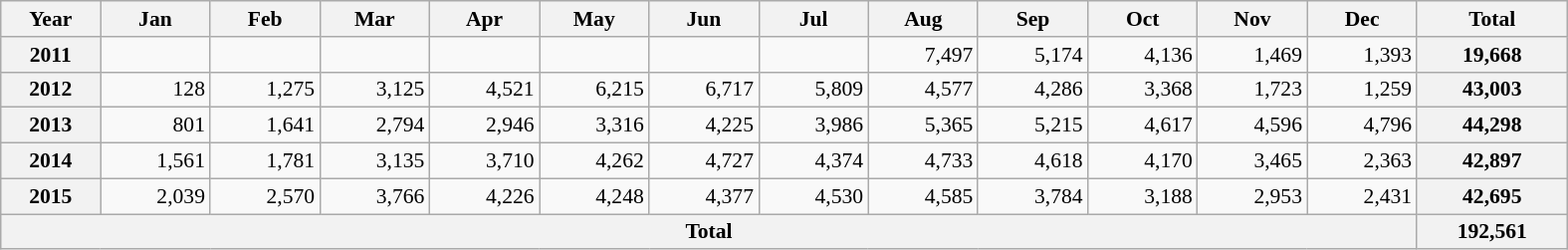<table class=wikitable style="text-align:right; font-size:0.9em; width:1050px;">
<tr>
<th>Year</th>
<th>Jan</th>
<th>Feb</th>
<th>Mar</th>
<th>Apr</th>
<th>May</th>
<th>Jun</th>
<th>Jul</th>
<th>Aug</th>
<th>Sep</th>
<th>Oct</th>
<th>Nov</th>
<th>Dec</th>
<th>Total</th>
</tr>
<tr>
<th>2011</th>
<td></td>
<td></td>
<td></td>
<td></td>
<td></td>
<td></td>
<td></td>
<td>7,497</td>
<td>5,174</td>
<td>4,136</td>
<td>1,469</td>
<td>1,393</td>
<th>19,668</th>
</tr>
<tr>
<th>2012</th>
<td>128</td>
<td>1,275</td>
<td>3,125</td>
<td>4,521</td>
<td>6,215</td>
<td>6,717</td>
<td>5,809</td>
<td>4,577</td>
<td>4,286</td>
<td>3,368</td>
<td>1,723</td>
<td>1,259</td>
<th>43,003</th>
</tr>
<tr>
<th>2013</th>
<td>801</td>
<td>1,641</td>
<td>2,794</td>
<td>2,946</td>
<td>3,316</td>
<td>4,225</td>
<td>3,986</td>
<td>5,365</td>
<td>5,215</td>
<td>4,617</td>
<td>4,596</td>
<td>4,796</td>
<th>44,298</th>
</tr>
<tr>
<th>2014</th>
<td>1,561</td>
<td>1,781</td>
<td>3,135</td>
<td>3,710</td>
<td>4,262</td>
<td>4,727</td>
<td>4,374</td>
<td>4,733</td>
<td>4,618</td>
<td>4,170</td>
<td>3,465</td>
<td>2,363</td>
<th>42,897</th>
</tr>
<tr>
<th>2015</th>
<td>2,039</td>
<td>2,570</td>
<td>3,766</td>
<td>4,226</td>
<td>4,248</td>
<td>4,377</td>
<td>4,530</td>
<td>4,585</td>
<td>3,784</td>
<td>3,188</td>
<td>2,953</td>
<td>2,431</td>
<th>42,695</th>
</tr>
<tr>
<th colspan=13>Total</th>
<th>192,561</th>
</tr>
</table>
